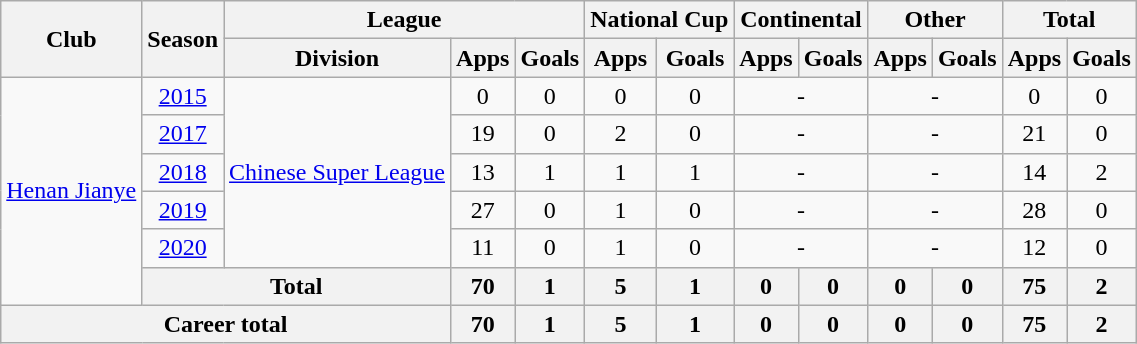<table class="wikitable" style="text-align: center">
<tr>
<th rowspan="2">Club</th>
<th rowspan="2">Season</th>
<th colspan="3">League</th>
<th colspan="2">National Cup</th>
<th colspan="2">Continental</th>
<th colspan="2">Other</th>
<th colspan="2">Total</th>
</tr>
<tr>
<th>Division</th>
<th>Apps</th>
<th>Goals</th>
<th>Apps</th>
<th>Goals</th>
<th>Apps</th>
<th>Goals</th>
<th>Apps</th>
<th>Goals</th>
<th>Apps</th>
<th>Goals</th>
</tr>
<tr>
<td rowspan=6><a href='#'>Henan Jianye</a></td>
<td><a href='#'>2015</a></td>
<td rowspan=5><a href='#'>Chinese Super League</a></td>
<td>0</td>
<td>0</td>
<td>0</td>
<td>0</td>
<td colspan="2">-</td>
<td colspan="2">-</td>
<td>0</td>
<td>0</td>
</tr>
<tr>
<td><a href='#'>2017</a></td>
<td>19</td>
<td>0</td>
<td>2</td>
<td>0</td>
<td colspan="2">-</td>
<td colspan="2">-</td>
<td>21</td>
<td>0</td>
</tr>
<tr>
<td><a href='#'>2018</a></td>
<td>13</td>
<td>1</td>
<td>1</td>
<td>1</td>
<td colspan="2">-</td>
<td colspan="2">-</td>
<td>14</td>
<td>2</td>
</tr>
<tr>
<td><a href='#'>2019</a></td>
<td>27</td>
<td>0</td>
<td>1</td>
<td>0</td>
<td colspan="2">-</td>
<td colspan="2">-</td>
<td>28</td>
<td>0</td>
</tr>
<tr>
<td><a href='#'>2020</a></td>
<td>11</td>
<td>0</td>
<td>1</td>
<td>0</td>
<td colspan="2">-</td>
<td colspan="2">-</td>
<td>12</td>
<td>0</td>
</tr>
<tr>
<th colspan="2"><strong>Total</strong></th>
<th>70</th>
<th>1</th>
<th>5</th>
<th>1</th>
<th>0</th>
<th>0</th>
<th>0</th>
<th>0</th>
<th>75</th>
<th>2</th>
</tr>
<tr>
<th colspan=3>Career total</th>
<th>70</th>
<th>1</th>
<th>5</th>
<th>1</th>
<th>0</th>
<th>0</th>
<th>0</th>
<th>0</th>
<th>75</th>
<th>2</th>
</tr>
</table>
